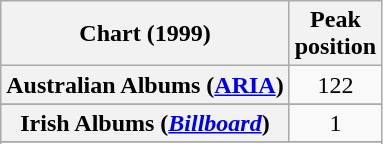<table class="wikitable sortable plainrowheaders" style="text-align:center">
<tr>
<th scope="col">Chart (1999)</th>
<th scope="col">Peak<br>position</th>
</tr>
<tr>
<th scope="row">Australian Albums (<a href='#'>ARIA</a>)</th>
<td>122</td>
</tr>
<tr>
</tr>
<tr>
</tr>
<tr>
<th scope="row">Irish Albums (<em><a href='#'>Billboard</a></em>)</th>
<td>1</td>
</tr>
<tr>
</tr>
<tr>
</tr>
</table>
